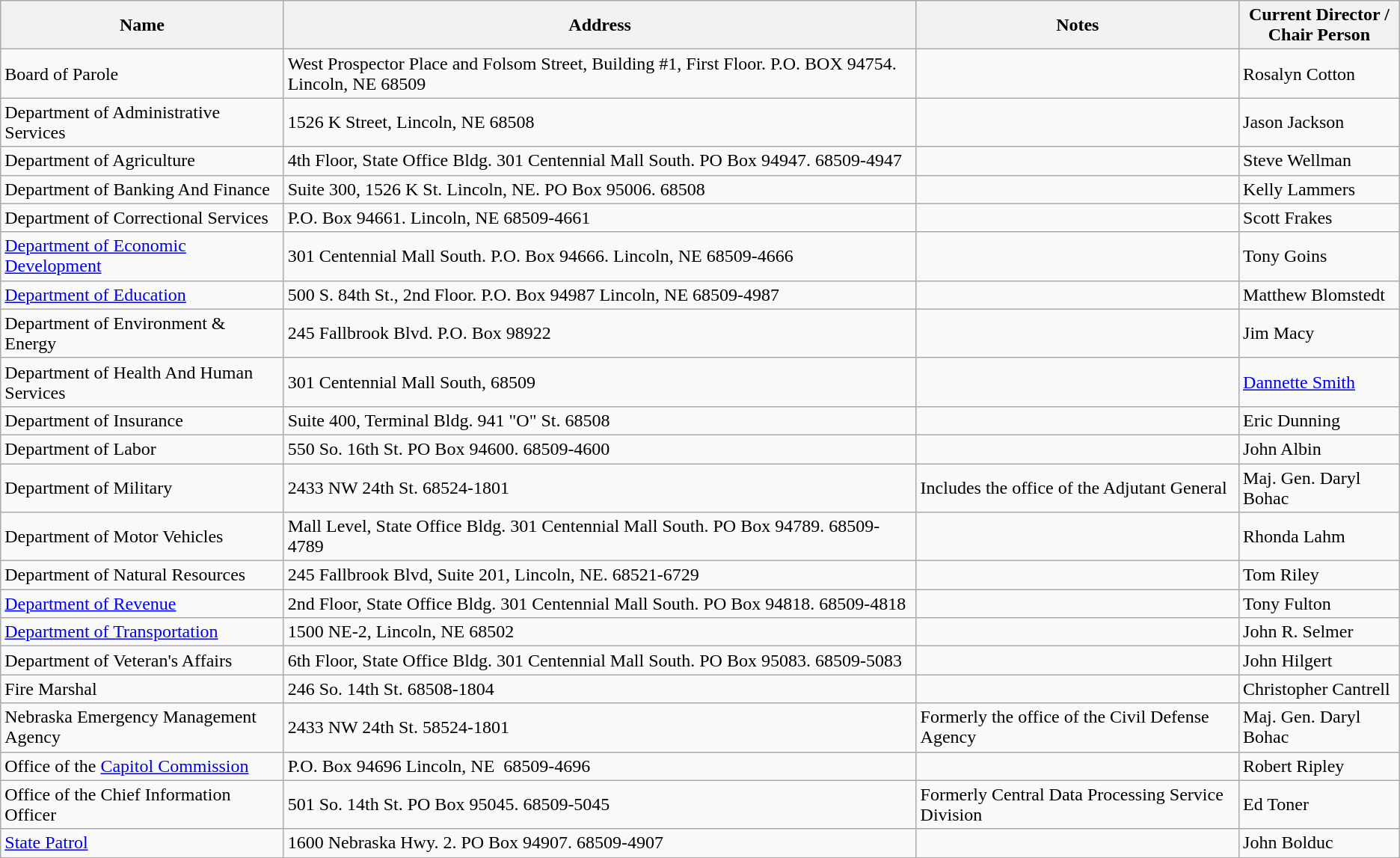<table class="wikitable sortable">
<tr>
<th scope="col">Name</th>
<th scope="col" class="unsortable">Address</th>
<th scope="col" class="unsortable">Notes</th>
<th scope="col" class="unsortable">Current Director /<br>Chair Person</th>
</tr>
<tr>
<td>Board of Parole</td>
<td>West Prospector Place and Folsom Street, Building #1, First Floor. P.O. BOX 94754. Lincoln, NE 68509</td>
<td></td>
<td>Rosalyn Cotton</td>
</tr>
<tr>
<td>Department of Administrative Services</td>
<td>1526 K Street, Lincoln, NE 68508</td>
<td></td>
<td>Jason Jackson</td>
</tr>
<tr>
<td>Department of Agriculture</td>
<td>4th Floor, State Office Bldg. 301 Centennial Mall South. PO Box 94947. 68509-4947</td>
<td></td>
<td>Steve Wellman</td>
</tr>
<tr>
<td>Department of Banking And Finance</td>
<td>Suite 300, 1526 K St. Lincoln, NE. PO Box 95006. 68508</td>
<td></td>
<td>Kelly Lammers</td>
</tr>
<tr>
<td>Department of Correctional Services</td>
<td>P.O. Box 94661. Lincoln, NE 68509-4661</td>
<td></td>
<td>Scott Frakes</td>
</tr>
<tr>
<td><a href='#'>Department of Economic Development</a></td>
<td>301 Centennial Mall South. P.O. Box 94666. Lincoln, NE 68509-4666</td>
<td></td>
<td>Tony Goins</td>
</tr>
<tr>
<td><a href='#'>Department of Education</a></td>
<td>500 S. 84th St., 2nd Floor. P.O. Box 94987 Lincoln, NE 68509-4987</td>
<td></td>
<td>Matthew Blomstedt</td>
</tr>
<tr>
<td>Department of Environment & Energy</td>
<td>245 Fallbrook Blvd. P.O. Box 98922</td>
<td></td>
<td>Jim Macy</td>
</tr>
<tr>
<td>Department of Health And Human Services</td>
<td>301 Centennial Mall South, 68509</td>
<td></td>
<td><a href='#'>Dannette Smith</a></td>
</tr>
<tr>
<td>Department of Insurance</td>
<td>Suite 400, Terminal Bldg. 941 "O" St. 68508</td>
<td></td>
<td>Eric Dunning</td>
</tr>
<tr>
<td>Department of Labor</td>
<td>550 So. 16th St. PO Box 94600. 68509-4600</td>
<td></td>
<td>John Albin</td>
</tr>
<tr>
<td>Department of Military</td>
<td>2433 NW 24th St. 68524-1801</td>
<td>Includes the office of the Adjutant General</td>
<td>Maj. Gen. Daryl Bohac</td>
</tr>
<tr>
<td>Department of Motor Vehicles</td>
<td>Mall Level, State Office Bldg. 301 Centennial Mall South. PO Box 94789. 68509-4789</td>
<td></td>
<td>Rhonda Lahm</td>
</tr>
<tr>
<td>Department of Natural Resources</td>
<td>245 Fallbrook Blvd, Suite 201, Lincoln, NE. 68521-6729</td>
<td></td>
<td>Tom Riley</td>
</tr>
<tr>
<td><a href='#'>Department of Revenue</a></td>
<td>2nd Floor, State Office Bldg. 301 Centennial Mall South. PO Box 94818. 68509-4818</td>
<td></td>
<td>Tony Fulton</td>
</tr>
<tr>
<td><a href='#'>Department of Transportation</a></td>
<td>1500 NE-2, Lincoln, NE 68502</td>
<td></td>
<td>John R. Selmer</td>
</tr>
<tr>
<td>Department of Veteran's Affairs</td>
<td>6th Floor, State Office Bldg. 301 Centennial Mall South. PO Box 95083. 68509-5083</td>
<td></td>
<td>John Hilgert</td>
</tr>
<tr>
<td>Fire Marshal</td>
<td>246 So. 14th St. 68508-1804</td>
<td></td>
<td>Christopher Cantrell</td>
</tr>
<tr>
<td>Nebraska Emergency Management Agency</td>
<td>2433 NW 24th St. 58524-1801</td>
<td>Formerly the office of the Civil Defense Agency</td>
<td>Maj. Gen. Daryl Bohac</td>
</tr>
<tr>
<td>Office of the <a href='#'>Capitol Commission</a></td>
<td>P.O. Box 94696 Lincoln, NE  68509-4696</td>
<td></td>
<td>Robert Ripley</td>
</tr>
<tr>
<td>Office of the Chief Information Officer</td>
<td>501 So. 14th St. PO Box 95045. 68509-5045</td>
<td>Formerly Central Data Processing Service Division</td>
<td>Ed Toner</td>
</tr>
<tr>
<td><a href='#'>State Patrol</a></td>
<td>1600 Nebraska Hwy. 2. PO Box 94907. 68509-4907</td>
<td></td>
<td>John Bolduc</td>
</tr>
</table>
